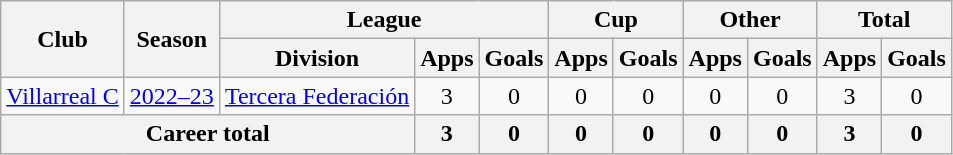<table class=wikitable style=text-align:center>
<tr>
<th rowspan="2">Club</th>
<th rowspan="2">Season</th>
<th colspan="3">League</th>
<th colspan="2">Cup</th>
<th colspan="2">Other</th>
<th colspan="2">Total</th>
</tr>
<tr>
<th>Division</th>
<th>Apps</th>
<th>Goals</th>
<th>Apps</th>
<th>Goals</th>
<th>Apps</th>
<th>Goals</th>
<th>Apps</th>
<th>Goals</th>
</tr>
<tr>
<td><a href='#'>Villarreal C</a></td>
<td><a href='#'>2022–23</a></td>
<td><a href='#'>Tercera Federación</a></td>
<td>3</td>
<td>0</td>
<td>0</td>
<td>0</td>
<td>0</td>
<td>0</td>
<td>3</td>
<td>0</td>
</tr>
<tr>
<th colspan="3"><strong>Career total</strong></th>
<th>3</th>
<th>0</th>
<th>0</th>
<th>0</th>
<th>0</th>
<th>0</th>
<th>3</th>
<th>0</th>
</tr>
</table>
